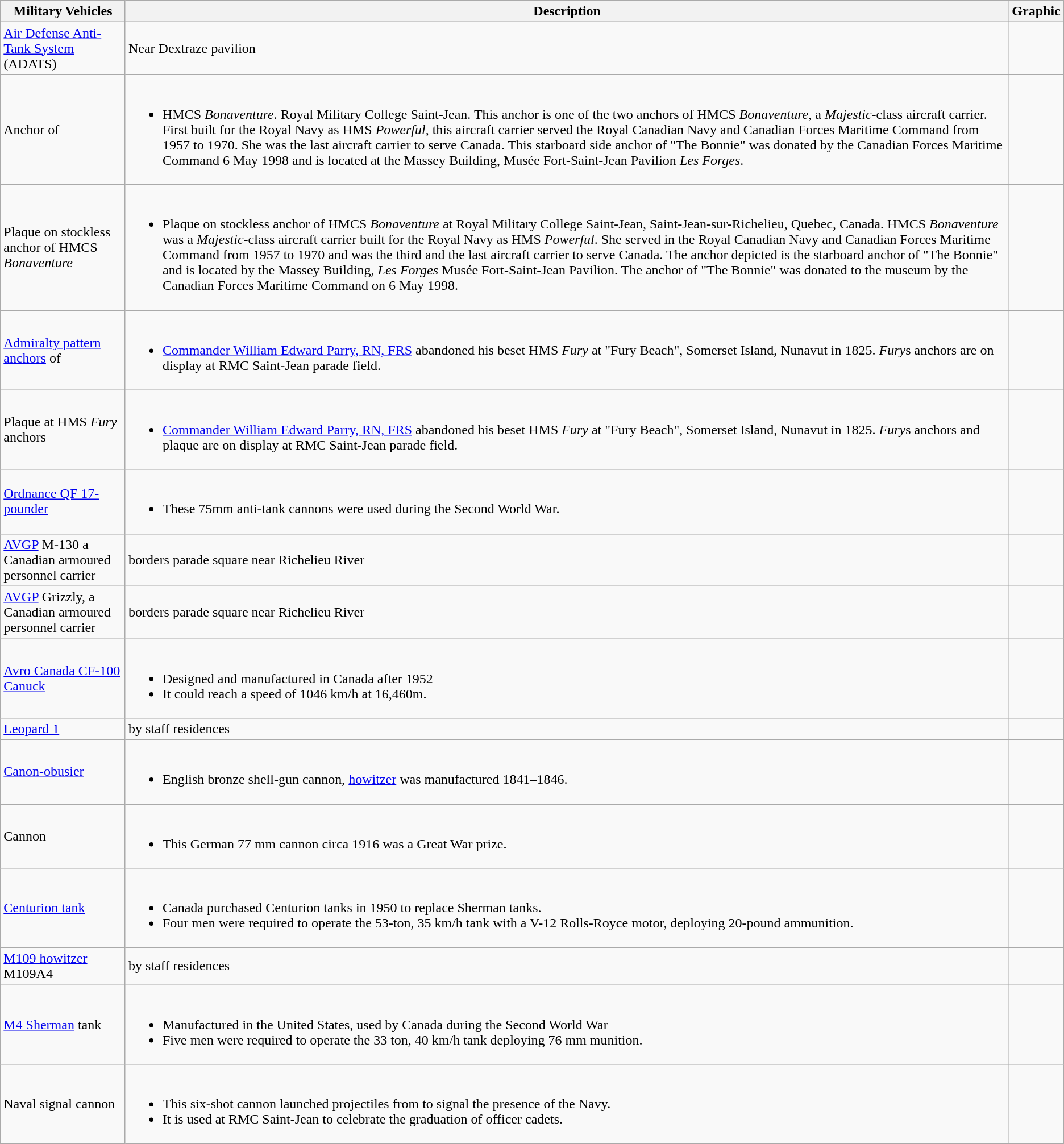<table class="wikitable">
<tr>
<th>Military Vehicles</th>
<th>Description</th>
<th>Graphic</th>
</tr>
<tr>
<td><a href='#'>Air Defense Anti-Tank System</a> (ADATS)</td>
<td>Near Dextraze pavilion</td>
<td></td>
</tr>
<tr>
<td>Anchor of </td>
<td><br><ul><li>HMCS <em>Bonaventure</em>. Royal Military College Saint-Jean. This anchor is one of the two anchors of HMCS <em>Bonaventure</em>, a <em>Majestic</em>-class aircraft carrier. First built for the Royal Navy as HMS <em>Powerful</em>, this aircraft carrier served the Royal Canadian Navy and Canadian Forces Maritime Command from 1957 to 1970. She was the last aircraft carrier to serve Canada. This starboard side anchor of "The Bonnie" was donated by the Canadian Forces Maritime Command 6 May 1998 and is located at the Massey Building, Musée Fort-Saint-Jean Pavilion <em>Les Forges</em>.</li></ul></td>
<td></td>
</tr>
<tr>
<td>Plaque on stockless anchor of HMCS <em>Bonaventure</em></td>
<td><br><ul><li>Plaque on stockless anchor of HMCS <em>Bonaventure</em> at Royal Military College Saint-Jean, Saint-Jean-sur-Richelieu, Quebec, Canada. HMCS <em>Bonaventure</em> was a <em>Majestic</em>-class aircraft carrier built for the Royal Navy as HMS <em>Powerful</em>. She served in the Royal Canadian Navy and Canadian Forces Maritime Command from 1957 to 1970 and was the third and the last aircraft carrier to serve Canada. The anchor depicted is the starboard anchor of "The Bonnie" and is located by the Massey Building, <em>Les Forges</em> Musée Fort-Saint-Jean Pavilion. The anchor of "The Bonnie" was donated to the museum by the Canadian Forces Maritime Command on 6 May 1998.</li></ul></td>
<td></td>
</tr>
<tr>
<td><a href='#'>Admiralty pattern anchors</a> of </td>
<td><br><ul><li><a href='#'>Commander William Edward Parry, RN, FRS</a> abandoned his beset HMS <em>Fury</em> at "Fury Beach", Somerset Island, Nunavut in 1825. <em>Fury</em>s anchors are on display at RMC Saint-Jean parade field.</li></ul></td>
<td></td>
</tr>
<tr>
<td>Plaque at HMS <em>Fury</em> anchors</td>
<td><br><ul><li><a href='#'>Commander William Edward Parry, RN, FRS</a> abandoned his beset HMS <em>Fury</em> at "Fury Beach", Somerset Island, Nunavut in 1825. <em>Fury</em>s anchors and plaque are on display at RMC Saint-Jean parade field.</li></ul></td>
<td></td>
</tr>
<tr>
<td><a href='#'>Ordnance QF 17-pounder</a></td>
<td><br><ul><li>These 75mm anti-tank cannons were used during the Second World War.</li></ul></td>
<td></td>
</tr>
<tr>
<td><a href='#'>AVGP</a> M-130 a Canadian armoured personnel carrier</td>
<td>borders parade square near Richelieu River</td>
<td></td>
</tr>
<tr>
<td><a href='#'>AVGP</a> Grizzly, a Canadian armoured personnel carrier</td>
<td>borders parade square near Richelieu River</td>
<td></td>
</tr>
<tr>
<td><a href='#'>Avro Canada CF-100 Canuck</a></td>
<td><br><ul><li>Designed and manufactured in Canada after 1952</li><li>It could reach a speed of 1046 km/h at 16,460m.</li></ul></td>
<td></td>
</tr>
<tr>
<td><a href='#'>Leopard 1</a></td>
<td>by staff residences</td>
<td></td>
</tr>
<tr>
<td><a href='#'>Canon-obusier</a></td>
<td><br><ul><li>English bronze shell-gun cannon, <a href='#'>howitzer</a> was manufactured 1841–1846.</li></ul></td>
<td></td>
</tr>
<tr>
<td>Cannon</td>
<td><br><ul><li>This German 77 mm cannon circa 1916 was a Great War prize.</li></ul></td>
<td></td>
</tr>
<tr>
<td><a href='#'>Centurion tank</a></td>
<td><br><ul><li>Canada purchased Centurion tanks in 1950 to replace Sherman tanks.</li><li>Four men were required to operate the 53-ton, 35 km/h tank with a V-12 Rolls-Royce motor, deploying 20-pound ammunition.</li></ul></td>
<td></td>
</tr>
<tr>
<td><a href='#'>M109 howitzer</a> M109A4</td>
<td>by staff residences</td>
<td></td>
</tr>
<tr>
<td><a href='#'>M4 Sherman</a> tank</td>
<td><br><ul><li>Manufactured in the United States, used by Canada during the Second World War</li><li>Five men were required to operate the 33 ton, 40 km/h tank deploying 76 mm munition.</li></ul></td>
<td></td>
</tr>
<tr>
<td>Naval signal cannon</td>
<td><br><ul><li>This six-shot cannon launched projectiles from  to signal the presence of the Navy.</li><li>It is used at RMC Saint-Jean to celebrate the graduation of officer cadets.</li></ul></td>
<td></td>
</tr>
</table>
